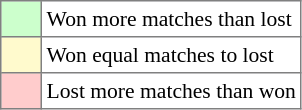<table border="1" cellspacing="0" cellpadding="3" bgcolor="#f7f8ff" style="font-size: 90%; border: gray solid 1px; border-collapse: collapse;text-align:center;">
<tr>
<td width="20" style="background: #CCFFCC;"></td>
<td align="left" bgcolor="#ffffff">Won more matches than lost</td>
</tr>
<tr>
<td width="20" style="background: LemonChiffon;"></td>
<td align="left" bgcolor="#ffffff">Won equal matches to lost</td>
</tr>
<tr>
<td width="20" style="background: #FFCCCC;"></td>
<td align="left" bgcolor="#ffffff">Lost more matches than won</td>
</tr>
</table>
